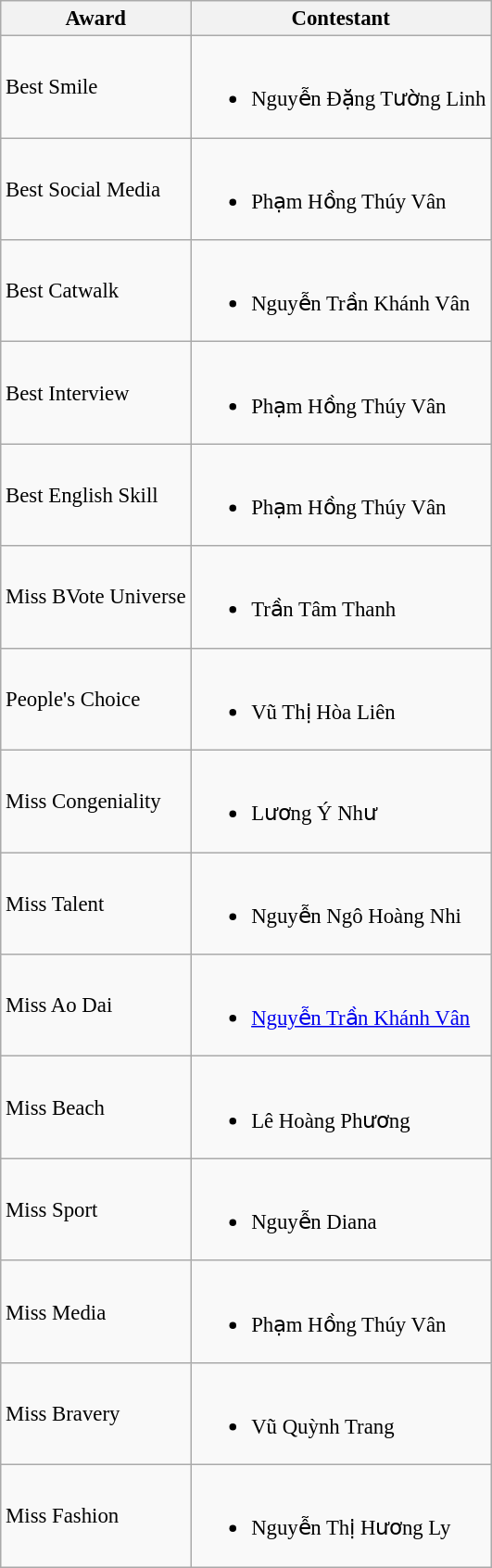<table class="wikitable sortable" style="font-size: 95%;">
<tr>
<th>Award</th>
<th>Contestant</th>
</tr>
<tr>
<td>Best Smile</td>
<td><br><ul><li>Nguyễn Đặng Tường Linh</li></ul></td>
</tr>
<tr>
<td>Best Social Media</td>
<td><br><ul><li>Phạm Hồng Thúy Vân</li></ul></td>
</tr>
<tr>
<td>Best Catwalk</td>
<td><br><ul><li>Nguyễn Trần Khánh Vân</li></ul></td>
</tr>
<tr>
<td>Best Interview</td>
<td><br><ul><li>Phạm Hồng Thúy Vân</li></ul></td>
</tr>
<tr>
<td>Best English Skill</td>
<td><br><ul><li>Phạm Hồng Thúy Vân</li></ul></td>
</tr>
<tr>
<td>Miss BVote Universe</td>
<td><br><ul><li>Trần Tâm Thanh</li></ul></td>
</tr>
<tr>
<td>People's Choice</td>
<td><br><ul><li>Vũ Thị Hòa Liên</li></ul></td>
</tr>
<tr>
<td>Miss Congeniality</td>
<td><br><ul><li>Lương Ý Như</li></ul></td>
</tr>
<tr>
<td>Miss Talent</td>
<td><br><ul><li>Nguyễn Ngô Hoàng Nhi</li></ul></td>
</tr>
<tr>
<td>Miss Ao Dai</td>
<td><br><ul><li><a href='#'>Nguyễn Trần Khánh Vân</a></li></ul></td>
</tr>
<tr>
<td>Miss Beach</td>
<td><br><ul><li>Lê Hoàng Phương</li></ul></td>
</tr>
<tr>
<td>Miss Sport</td>
<td><br><ul><li>Nguyễn Diana</li></ul></td>
</tr>
<tr>
<td>Miss Media</td>
<td><br><ul><li>Phạm Hồng Thúy Vân</li></ul></td>
</tr>
<tr>
<td>Miss Bravery</td>
<td><br><ul><li>Vũ Quỳnh Trang</li></ul></td>
</tr>
<tr>
<td>Miss Fashion</td>
<td><br><ul><li>Nguyễn Thị Hương Ly</li></ul></td>
</tr>
</table>
